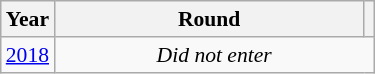<table class="wikitable" style="text-align: center; font-size:90%">
<tr>
<th>Year</th>
<th style="width:200px">Round</th>
<th></th>
</tr>
<tr>
<td><a href='#'>2018</a></td>
<td colspan="2"><em>Did not enter</em></td>
</tr>
</table>
